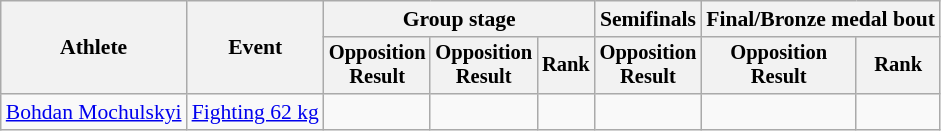<table class="wikitable" style="text-align:center; font-size:90%">
<tr>
<th rowspan=2>Athlete</th>
<th rowspan=2>Event</th>
<th colspan=3>Group stage</th>
<th>Semifinals</th>
<th colspan=2>Final/Bronze medal bout</th>
</tr>
<tr style="font-size:95%">
<th>Opposition<br>Result</th>
<th>Opposition<br>Result</th>
<th>Rank</th>
<th>Opposition<br>Result</th>
<th>Opposition<br>Result</th>
<th>Rank</th>
</tr>
<tr>
<td align=left><a href='#'>Bohdan Mochulskyi</a></td>
<td align=left><a href='#'>Fighting 62 kg</a></td>
<td></td>
<td></td>
<td></td>
<td></td>
<td></td>
<td></td>
</tr>
</table>
